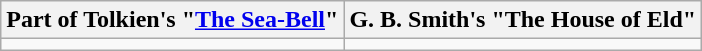<table class="wikitable floatright">
<tr>
<th>Part of Tolkien's "<a href='#'>The Sea-Bell</a>"</th>
<th>G. B. Smith's "The House of Eld"</th>
</tr>
<tr>
<td></td>
<td></td>
</tr>
</table>
